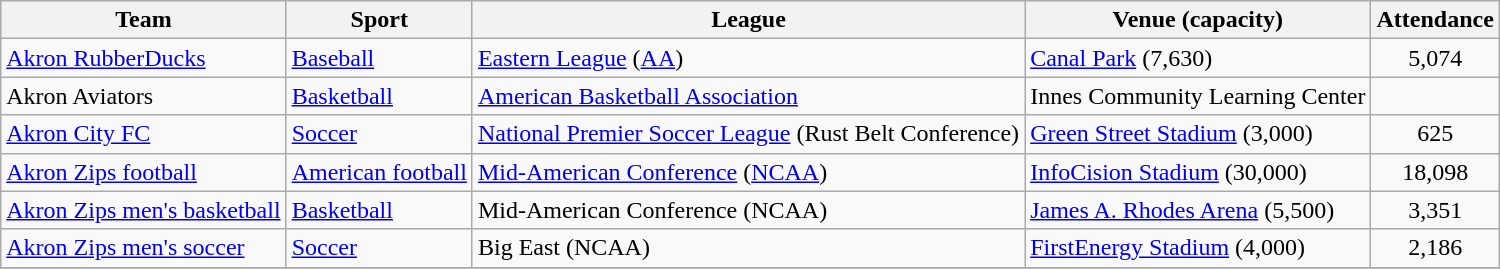<table class="wikitable sortable">
<tr>
<th>Team</th>
<th>Sport</th>
<th>League</th>
<th>Venue (capacity)</th>
<th>Attendance</th>
</tr>
<tr>
<td><a href='#'>Akron RubberDucks</a></td>
<td><a href='#'>Baseball</a></td>
<td><a href='#'>Eastern League</a> (<a href='#'>AA</a>)</td>
<td><a href='#'>Canal Park</a> (7,630)</td>
<td align=center>5,074</td>
</tr>
<tr>
<td>Akron Aviators</td>
<td><a href='#'>Basketball</a></td>
<td><a href='#'>American Basketball Association</a></td>
<td>Innes Community Learning Center</td>
<td align=center></td>
</tr>
<tr>
<td><a href='#'>Akron City FC</a></td>
<td><a href='#'>Soccer</a></td>
<td><a href='#'>National Premier Soccer League</a> (Rust Belt Conference)</td>
<td><a href='#'>Green Street Stadium</a> (3,000)</td>
<td align=center>625</td>
</tr>
<tr>
<td><a href='#'>Akron Zips football</a></td>
<td><a href='#'>American football</a></td>
<td><a href='#'>Mid-American Conference</a> (<a href='#'>NCAA</a>)</td>
<td><a href='#'>InfoCision Stadium</a> (30,000)</td>
<td align=center>18,098</td>
</tr>
<tr>
<td><a href='#'>Akron Zips men's basketball</a></td>
<td><a href='#'>Basketball</a></td>
<td>Mid-American Conference (NCAA)</td>
<td><a href='#'>James A. Rhodes Arena</a> (5,500)</td>
<td align=center>3,351</td>
</tr>
<tr>
<td><a href='#'>Akron Zips men's soccer</a></td>
<td><a href='#'>Soccer</a></td>
<td>Big East (NCAA)</td>
<td><a href='#'>FirstEnergy Stadium</a> (4,000)</td>
<td align=center>2,186</td>
</tr>
<tr>
</tr>
</table>
